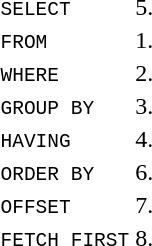<table>
<tr>
<td><code>SELECT <em><columns></em></code></td>
<td>5.</td>
</tr>
<tr>
<td><code>FROM <em></em></code></td>
<td>1.</td>
</tr>
<tr>
<td><code>WHERE <em><predicate on rows></em></code></td>
<td>2.</td>
</tr>
<tr>
<td><code>GROUP BY <em><columns></em></code></td>
<td>3.</td>
</tr>
<tr>
<td><code>HAVING <em><predicate on groups></em></code></td>
<td>4.</td>
</tr>
<tr>
<td><code>ORDER BY <em><columns></em></code></td>
<td>6.</td>
</tr>
<tr>
<td><code>OFFSET</code></td>
<td>7.</td>
</tr>
<tr>
<td><code>FETCH FIRST</code></td>
<td>8.</td>
</tr>
</table>
